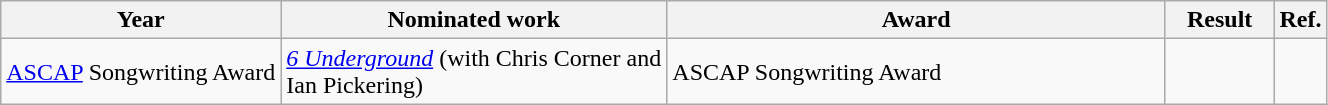<table class="wikitable">
<tr>
<th>Year</th>
<th width="250">Nominated work</th>
<th width="325">Award</th>
<th width="65">Result</th>
<th>Ref.</th>
</tr>
<tr>
<td><a href='#'>ASCAP</a> Songwriting Award</td>
<td><em><a href='#'>6 Underground</a></em> (with Chris Corner and Ian Pickering)</td>
<td>ASCAP Songwriting Award</td>
<td></td>
<td style="text-align:center;"></td>
</tr>
</table>
